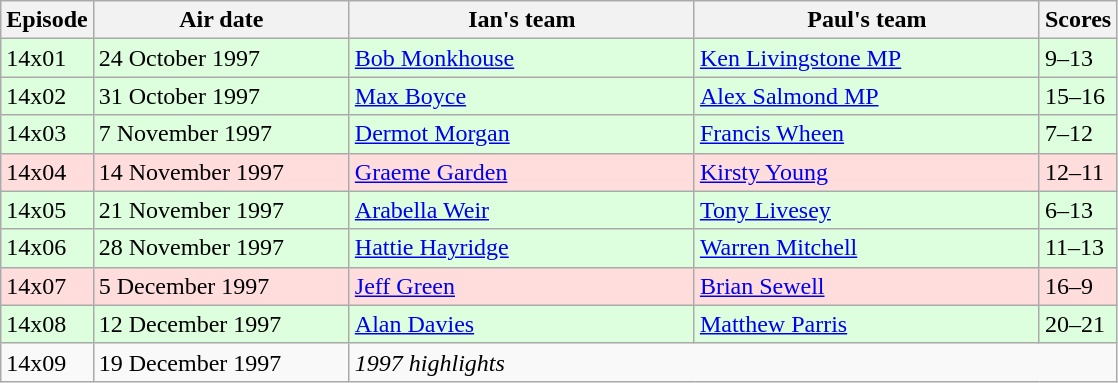<table class="wikitable" style="width:745px;">
<tr>
<th style="width:5%;">Episode</th>
<th style="width:23%;">Air date</th>
<th style="width:31%;">Ian's team</th>
<th style="width:31%;">Paul's team</th>
<th style="width:6%;">Scores</th>
</tr>
<tr style="background:#dfd;">
<td>14x01</td>
<td>24 October 1997</td>
<td><a href='#'>Bob Monkhouse</a></td>
<td><a href='#'>Ken Livingstone MP</a></td>
<td>9–13</td>
</tr>
<tr style="background:#dfd;">
<td>14x02</td>
<td>31 October 1997</td>
<td><a href='#'>Max Boyce</a></td>
<td><a href='#'>Alex Salmond MP</a></td>
<td>15–16</td>
</tr>
<tr style="background:#dfd;">
<td>14x03</td>
<td>7 November 1997</td>
<td><a href='#'>Dermot Morgan</a></td>
<td><a href='#'>Francis Wheen</a></td>
<td>7–12</td>
</tr>
<tr style="background:#fdd;">
<td>14x04</td>
<td>14 November 1997</td>
<td><a href='#'>Graeme Garden</a></td>
<td><a href='#'>Kirsty Young</a></td>
<td>12–11</td>
</tr>
<tr style="background:#dfd;">
<td>14x05</td>
<td>21 November 1997</td>
<td><a href='#'>Arabella Weir</a></td>
<td><a href='#'>Tony Livesey</a></td>
<td>6–13</td>
</tr>
<tr style="background:#dfd;">
<td>14x06</td>
<td>28 November 1997</td>
<td><a href='#'>Hattie Hayridge</a></td>
<td><a href='#'>Warren Mitchell</a></td>
<td>11–13</td>
</tr>
<tr style="background:#fdd;">
<td>14x07</td>
<td>5 December 1997</td>
<td><a href='#'>Jeff Green</a></td>
<td><a href='#'>Brian Sewell</a></td>
<td>16–9</td>
</tr>
<tr style="background:#dfd;">
<td>14x08</td>
<td>12 December 1997</td>
<td><a href='#'>Alan Davies</a></td>
<td><a href='#'>Matthew Parris</a></td>
<td>20–21</td>
</tr>
<tr>
<td>14x09</td>
<td>19 December 1997</td>
<td colspan="3"><em>1997 highlights</em></td>
</tr>
</table>
